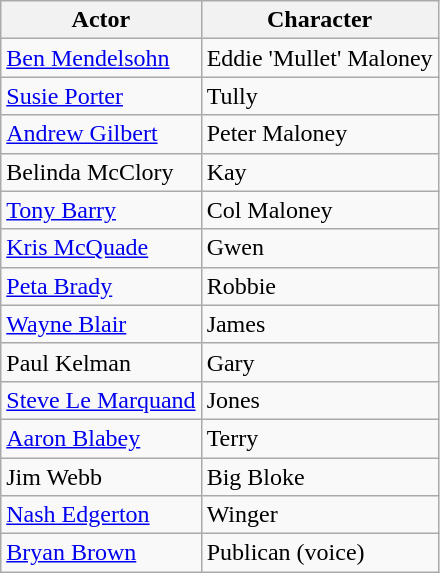<table class="wikitable">
<tr>
<th>Actor</th>
<th>Character</th>
</tr>
<tr>
<td><a href='#'>Ben Mendelsohn</a></td>
<td>Eddie 'Mullet' Maloney</td>
</tr>
<tr>
<td><a href='#'>Susie Porter</a></td>
<td>Tully</td>
</tr>
<tr>
<td><a href='#'>Andrew Gilbert</a></td>
<td>Peter Maloney</td>
</tr>
<tr>
<td>Belinda McClory</td>
<td>Kay</td>
</tr>
<tr>
<td><a href='#'>Tony Barry</a></td>
<td>Col Maloney</td>
</tr>
<tr>
<td><a href='#'>Kris McQuade</a></td>
<td>Gwen</td>
</tr>
<tr>
<td><a href='#'>Peta Brady</a></td>
<td>Robbie</td>
</tr>
<tr>
<td><a href='#'>Wayne Blair</a></td>
<td>James</td>
</tr>
<tr>
<td>Paul Kelman</td>
<td>Gary</td>
</tr>
<tr>
<td><a href='#'>Steve Le Marquand</a></td>
<td>Jones</td>
</tr>
<tr>
<td><a href='#'>Aaron Blabey</a></td>
<td>Terry</td>
</tr>
<tr>
<td>Jim Webb</td>
<td>Big Bloke</td>
</tr>
<tr>
<td><a href='#'>Nash Edgerton</a></td>
<td>Winger</td>
</tr>
<tr>
<td><a href='#'>Bryan Brown</a></td>
<td>Publican (voice)</td>
</tr>
</table>
